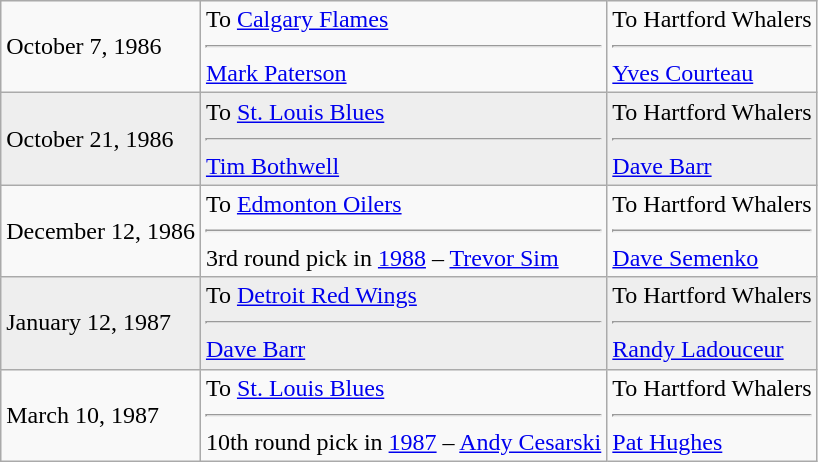<table class="wikitable">
<tr>
<td>October 7, 1986</td>
<td valign="top">To <a href='#'>Calgary Flames</a><hr><a href='#'>Mark Paterson</a></td>
<td valign="top">To Hartford Whalers<hr><a href='#'>Yves Courteau</a></td>
</tr>
<tr style="background:#eee;">
<td>October 21, 1986</td>
<td valign="top">To <a href='#'>St. Louis Blues</a><hr><a href='#'>Tim Bothwell</a></td>
<td valign="top">To Hartford Whalers<hr><a href='#'>Dave Barr</a></td>
</tr>
<tr>
<td>December 12, 1986</td>
<td valign="top">To <a href='#'>Edmonton Oilers</a><hr>3rd round pick in <a href='#'>1988</a> – <a href='#'>Trevor Sim</a></td>
<td valign="top">To Hartford Whalers<hr><a href='#'>Dave Semenko</a></td>
</tr>
<tr style="background:#eee;">
<td>January 12, 1987</td>
<td valign="top">To <a href='#'>Detroit Red Wings</a><hr><a href='#'>Dave Barr</a></td>
<td valign="top">To Hartford Whalers<hr><a href='#'>Randy Ladouceur</a></td>
</tr>
<tr>
<td>March 10, 1987</td>
<td valign="top">To <a href='#'>St. Louis Blues</a><hr>10th round pick in <a href='#'>1987</a> – <a href='#'>Andy Cesarski</a></td>
<td valign="top">To Hartford Whalers<hr><a href='#'>Pat Hughes</a></td>
</tr>
</table>
